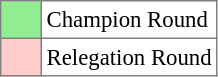<table bgcolor="#f7f8ff" cellpadding="3" cellspacing="0" border="1" style="font-size: 95%; border: gray solid 1px; border-collapse: collapse;text-align:center;">
<tr>
<td style="background: #90EE90;" width="20"></td>
<td bgcolor="#ffffff" align="left">Champion Round</td>
</tr>
<tr>
<td style="background: #FFCCCC;" width="20"></td>
<td bgcolor="#ffffff" align="left">Relegation Round</td>
</tr>
</table>
